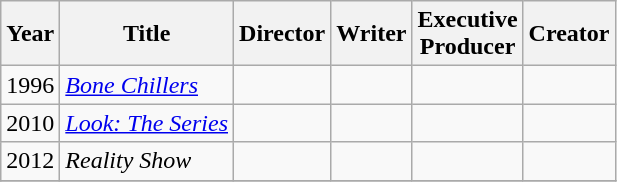<table class="wikitable">
<tr>
<th>Year</th>
<th>Title</th>
<th>Director</th>
<th>Writer</th>
<th>Executive<br>Producer</th>
<th>Creator</th>
</tr>
<tr>
<td>1996</td>
<td><em><a href='#'>Bone Chillers</a></em></td>
<td></td>
<td></td>
<td></td>
<td></td>
</tr>
<tr>
<td>2010</td>
<td><em><a href='#'>Look: The Series</a></em></td>
<td></td>
<td></td>
<td></td>
<td></td>
</tr>
<tr>
<td>2012</td>
<td><em>Reality Show</em></td>
<td></td>
<td></td>
<td></td>
<td></td>
</tr>
<tr>
</tr>
</table>
